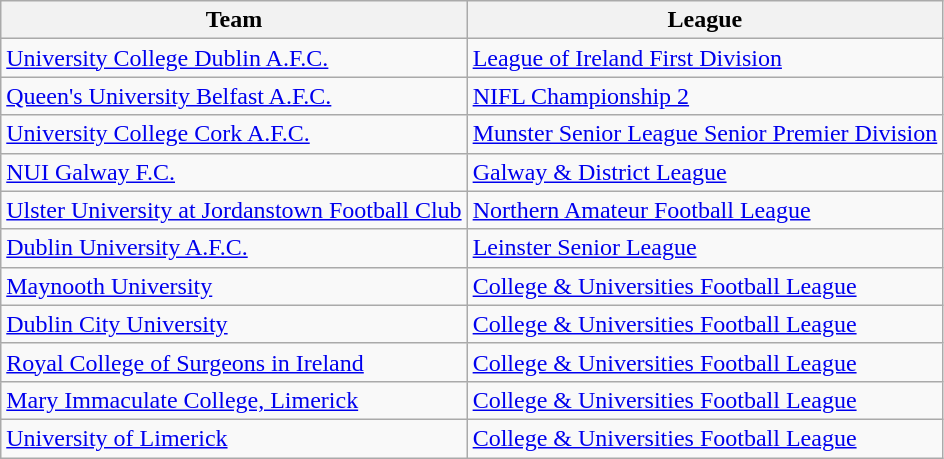<table class="wikitable collapsible">
<tr>
<th>Team</th>
<th>League</th>
</tr>
<tr>
<td><a href='#'>University College Dublin A.F.C.</a></td>
<td><a href='#'>League of Ireland First Division</a></td>
</tr>
<tr>
<td><a href='#'>Queen's University Belfast A.F.C.</a></td>
<td><a href='#'>NIFL Championship 2</a></td>
</tr>
<tr>
<td><a href='#'>University College Cork A.F.C.</a></td>
<td><a href='#'>Munster Senior League Senior Premier Division</a></td>
</tr>
<tr>
<td><a href='#'>NUI Galway F.C.</a></td>
<td><a href='#'>Galway & District League</a></td>
</tr>
<tr>
<td><a href='#'>Ulster University at Jordanstown Football Club</a></td>
<td><a href='#'>Northern Amateur Football League</a></td>
</tr>
<tr>
<td><a href='#'>Dublin University A.F.C.</a> <em></em></td>
<td><a href='#'>Leinster Senior League</a></td>
</tr>
<tr>
<td><a href='#'>Maynooth University</a></td>
<td><a href='#'>College & Universities Football League</a></td>
</tr>
<tr>
<td><a href='#'>Dublin City University</a></td>
<td><a href='#'>College & Universities Football League</a></td>
</tr>
<tr>
<td><a href='#'>Royal College of Surgeons in Ireland</a></td>
<td><a href='#'>College & Universities Football League</a></td>
</tr>
<tr>
<td><a href='#'>Mary Immaculate College, Limerick</a></td>
<td><a href='#'>College & Universities Football League</a></td>
</tr>
<tr>
<td><a href='#'>University of Limerick</a></td>
<td><a href='#'>College & Universities Football League</a></td>
</tr>
</table>
